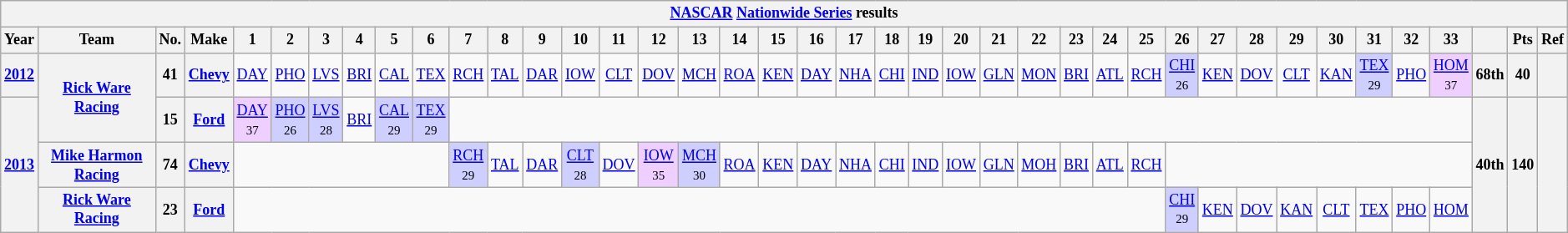<table class="wikitable" style="text-align:center; font-size:75%">
<tr>
<th colspan=45><a href='#'>NASCAR</a> <a href='#'>Nationwide Series</a> results</th>
</tr>
<tr>
<th>Year</th>
<th>Team</th>
<th>No.</th>
<th>Make</th>
<th>1</th>
<th>2</th>
<th>3</th>
<th>4</th>
<th>5</th>
<th>6</th>
<th>7</th>
<th>8</th>
<th>9</th>
<th>10</th>
<th>11</th>
<th>12</th>
<th>13</th>
<th>14</th>
<th>15</th>
<th>16</th>
<th>17</th>
<th>18</th>
<th>19</th>
<th>20</th>
<th>21</th>
<th>22</th>
<th>23</th>
<th>24</th>
<th>25</th>
<th>26</th>
<th>27</th>
<th>28</th>
<th>29</th>
<th>30</th>
<th>31</th>
<th>32</th>
<th>33</th>
<th></th>
<th>Pts</th>
<th>Ref</th>
</tr>
<tr>
<th><a href='#'>2012</a></th>
<th rowspan=2><a href='#'>Rick Ware Racing</a></th>
<th>41</th>
<th><a href='#'>Chevy</a></th>
<td><a href='#'>DAY</a></td>
<td><a href='#'>PHO</a></td>
<td><a href='#'>LVS</a></td>
<td><a href='#'>BRI</a></td>
<td><a href='#'>CAL</a></td>
<td><a href='#'>TEX</a></td>
<td><a href='#'>RCH</a></td>
<td><a href='#'>TAL</a></td>
<td><a href='#'>DAR</a></td>
<td><a href='#'>IOW</a></td>
<td><a href='#'>CLT</a></td>
<td><a href='#'>DOV</a></td>
<td><a href='#'>MCH</a></td>
<td><a href='#'>ROA</a></td>
<td><a href='#'>KEN</a></td>
<td><a href='#'>DAY</a></td>
<td><a href='#'>NHA</a></td>
<td><a href='#'>CHI</a></td>
<td><a href='#'>IND</a></td>
<td><a href='#'>IOW</a></td>
<td><a href='#'>GLN</a></td>
<td><a href='#'>MON</a></td>
<td><a href='#'>BRI</a></td>
<td><a href='#'>ATL</a></td>
<td><a href='#'>RCH</a></td>
<td style="background:#CFCFFF;"><a href='#'>CHI</a><br><small>26</small></td>
<td><a href='#'>KEN</a></td>
<td><a href='#'>DOV</a></td>
<td><a href='#'>CLT</a></td>
<td><a href='#'>KAN</a></td>
<td style="background:#CFCFFF;"><a href='#'>TEX</a><br><small>29</small></td>
<td><a href='#'>PHO</a></td>
<td style="background:#EFCFFF;"><a href='#'>HOM</a><br><small>37</small></td>
<th>68th</th>
<th>40</th>
<th></th>
</tr>
<tr>
<th rowspan=3><a href='#'>2013</a></th>
<th>15</th>
<th><a href='#'>Ford</a></th>
<td style="background:#EFCFFF;"><a href='#'>DAY</a><br><small>37</small></td>
<td style="background:#CFCFFF;"><a href='#'>PHO</a><br><small>26</small></td>
<td style="background:#CFCFFF;"><a href='#'>LVS</a><br><small>28</small></td>
<td><a href='#'>BRI</a></td>
<td style="background:#CFCFFF;"><a href='#'>CAL</a><br><small>29</small></td>
<td style="background:#CFCFFF;"><a href='#'>TEX</a><br><small>29</small></td>
<td colspan=27></td>
<th rowspan=3>40th</th>
<th rowspan=3>140</th>
<th rowspan=3></th>
</tr>
<tr>
<th><a href='#'>Mike Harmon Racing</a></th>
<th>74</th>
<th><a href='#'>Chevy</a></th>
<td colspan=6></td>
<td style="background:#CFCFFF;"><a href='#'>RCH</a><br><small>29</small></td>
<td><a href='#'>TAL</a></td>
<td><a href='#'>DAR</a></td>
<td style="background:#CFCFFF;"><a href='#'>CLT</a><br><small>28</small></td>
<td><a href='#'>DOV</a></td>
<td style="background:#EFCFFF;"><a href='#'>IOW</a><br><small>35</small></td>
<td style="background:#CFCFFF;"><a href='#'>MCH</a><br><small>30</small></td>
<td><a href='#'>ROA</a></td>
<td><a href='#'>KEN</a></td>
<td><a href='#'>DAY</a></td>
<td><a href='#'>NHA</a></td>
<td><a href='#'>CHI</a></td>
<td><a href='#'>IND</a></td>
<td><a href='#'>IOW</a></td>
<td><a href='#'>GLN</a></td>
<td><a href='#'>MOH</a></td>
<td><a href='#'>BRI</a></td>
<td><a href='#'>ATL</a></td>
<td><a href='#'>RCH</a></td>
<td colspan=8></td>
</tr>
<tr>
<th><a href='#'>Rick Ware Racing</a></th>
<th>23</th>
<th><a href='#'>Ford</a></th>
<td colspan=25></td>
<td style="background:#CFCFFF;"><a href='#'>CHI</a><br><small>29</small></td>
<td><a href='#'>KEN</a></td>
<td><a href='#'>DOV</a></td>
<td><a href='#'>KAN</a></td>
<td><a href='#'>CLT</a></td>
<td><a href='#'>TEX</a></td>
<td><a href='#'>PHO</a></td>
<td><a href='#'>HOM</a></td>
</tr>
</table>
